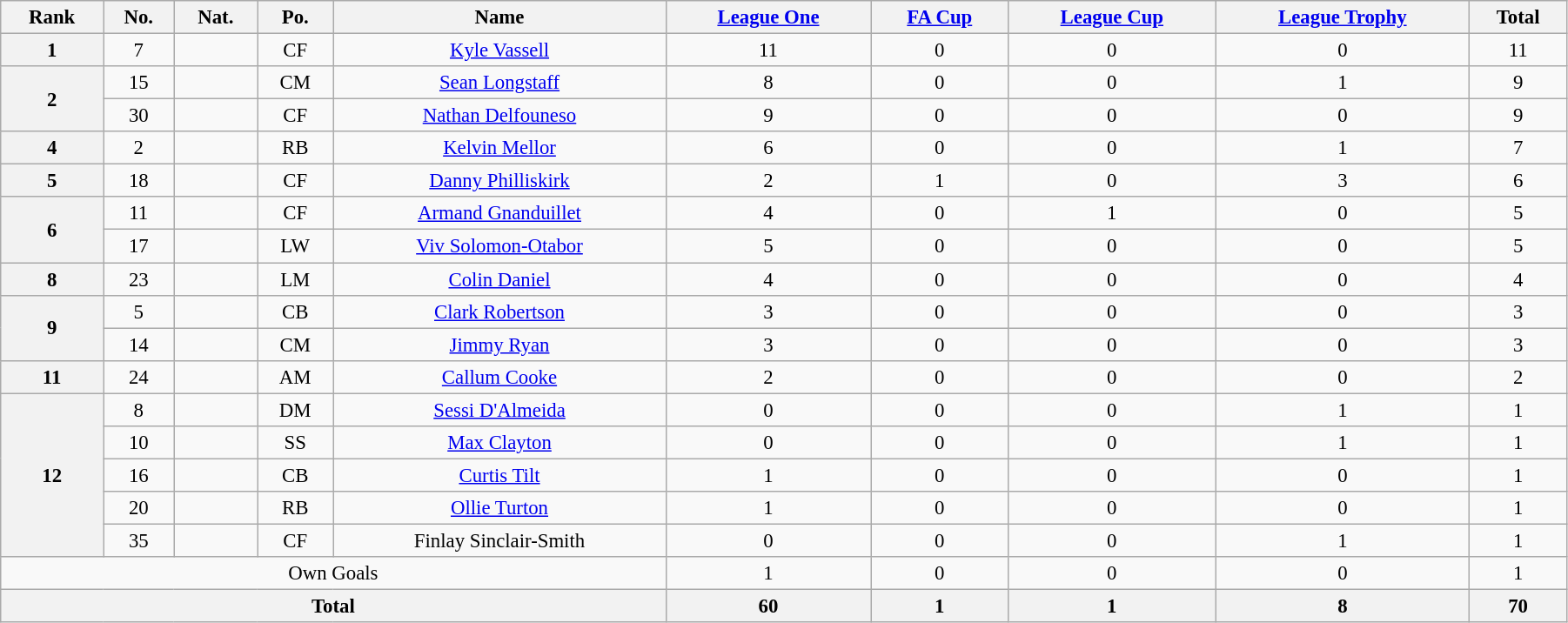<table class="wikitable" style="text-align:center; font-size:95%; width:95%;">
<tr>
<th>Rank</th>
<th>No.</th>
<th>Nat.</th>
<th>Po.</th>
<th>Name</th>
<th><a href='#'>League One</a></th>
<th><a href='#'>FA Cup</a></th>
<th><a href='#'>League Cup</a></th>
<th><a href='#'>League Trophy</a></th>
<th>Total</th>
</tr>
<tr>
<th rowspan=1>1</th>
<td>7</td>
<td></td>
<td>CF</td>
<td><a href='#'>Kyle Vassell</a></td>
<td>11</td>
<td>0</td>
<td>0</td>
<td>0</td>
<td>11</td>
</tr>
<tr>
<th rowspan=2>2</th>
<td>15</td>
<td></td>
<td>CM</td>
<td><a href='#'>Sean Longstaff</a></td>
<td>8</td>
<td>0</td>
<td>0</td>
<td>1</td>
<td>9</td>
</tr>
<tr>
<td>30</td>
<td></td>
<td>CF</td>
<td><a href='#'>Nathan Delfouneso</a></td>
<td>9</td>
<td>0</td>
<td>0</td>
<td>0</td>
<td>9</td>
</tr>
<tr>
<th rowspan=1>4</th>
<td>2</td>
<td></td>
<td>RB</td>
<td><a href='#'>Kelvin Mellor</a></td>
<td>6</td>
<td>0</td>
<td>0</td>
<td>1</td>
<td>7</td>
</tr>
<tr>
<th rowspan=1>5</th>
<td>18</td>
<td></td>
<td>CF</td>
<td><a href='#'>Danny Philliskirk</a></td>
<td>2</td>
<td>1</td>
<td>0</td>
<td>3</td>
<td>6</td>
</tr>
<tr>
<th rowspan=2>6</th>
<td>11</td>
<td></td>
<td>CF</td>
<td><a href='#'>Armand Gnanduillet</a></td>
<td>4</td>
<td>0</td>
<td>1</td>
<td>0</td>
<td>5</td>
</tr>
<tr>
<td>17</td>
<td></td>
<td>LW</td>
<td><a href='#'>Viv Solomon-Otabor</a></td>
<td>5</td>
<td>0</td>
<td>0</td>
<td>0</td>
<td>5</td>
</tr>
<tr>
<th rowspan=1>8</th>
<td>23</td>
<td></td>
<td>LM</td>
<td><a href='#'>Colin Daniel</a></td>
<td>4</td>
<td>0</td>
<td>0</td>
<td>0</td>
<td>4</td>
</tr>
<tr>
<th rowspan=2>9</th>
<td>5</td>
<td></td>
<td>CB</td>
<td><a href='#'>Clark Robertson</a></td>
<td>3</td>
<td>0</td>
<td>0</td>
<td>0</td>
<td>3</td>
</tr>
<tr>
<td>14</td>
<td></td>
<td>CM</td>
<td><a href='#'>Jimmy Ryan</a></td>
<td>3</td>
<td>0</td>
<td>0</td>
<td>0</td>
<td>3</td>
</tr>
<tr>
<th rowspan=1>11</th>
<td>24</td>
<td></td>
<td>AM</td>
<td><a href='#'>Callum Cooke</a></td>
<td>2</td>
<td>0</td>
<td>0</td>
<td>0</td>
<td>2</td>
</tr>
<tr>
<th rowspan=5>12</th>
<td>8</td>
<td></td>
<td>DM</td>
<td><a href='#'>Sessi D'Almeida</a></td>
<td>0</td>
<td>0</td>
<td>0</td>
<td>1</td>
<td>1</td>
</tr>
<tr>
<td>10</td>
<td></td>
<td>SS</td>
<td><a href='#'>Max Clayton</a></td>
<td>0</td>
<td>0</td>
<td>0</td>
<td>1</td>
<td>1</td>
</tr>
<tr>
<td>16</td>
<td></td>
<td>CB</td>
<td><a href='#'>Curtis Tilt</a></td>
<td>1</td>
<td>0</td>
<td>0</td>
<td>0</td>
<td>1</td>
</tr>
<tr>
<td>20</td>
<td></td>
<td>RB</td>
<td><a href='#'>Ollie Turton</a></td>
<td>1</td>
<td>0</td>
<td>0</td>
<td>0</td>
<td>1</td>
</tr>
<tr>
<td>35</td>
<td></td>
<td>CF</td>
<td>Finlay Sinclair-Smith</td>
<td>0</td>
<td>0</td>
<td>0</td>
<td>1</td>
<td>1</td>
</tr>
<tr>
<td colspan=5>Own Goals</td>
<td>1</td>
<td>0</td>
<td>0</td>
<td>0</td>
<td>1</td>
</tr>
<tr>
<th colspan=5>Total</th>
<th>60</th>
<th>1</th>
<th>1</th>
<th>8</th>
<th>70</th>
</tr>
</table>
